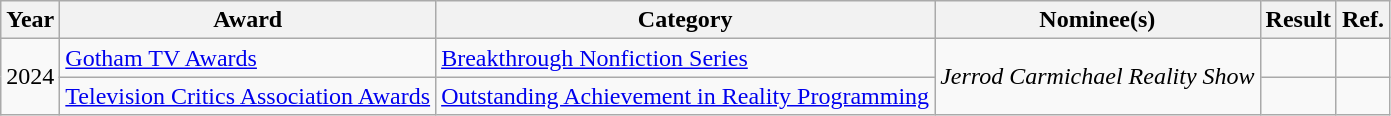<table class="wikitable plainrowheaders">
<tr>
<th>Year</th>
<th>Award</th>
<th>Category</th>
<th>Nominee(s)</th>
<th>Result</th>
<th>Ref.</th>
</tr>
<tr>
<td align="center" rowspan="2">2024</td>
<td><a href='#'>Gotham TV Awards</a></td>
<td><a href='#'>Breakthrough Nonfiction Series</a></td>
<td rowspan="2"><em>Jerrod Carmichael Reality Show</em></td>
<td></td>
<td align="center"></td>
</tr>
<tr>
<td><a href='#'>Television Critics Association Awards</a></td>
<td><a href='#'>Outstanding Achievement in Reality Programming</a></td>
<td></td>
<td align="center"></td>
</tr>
</table>
